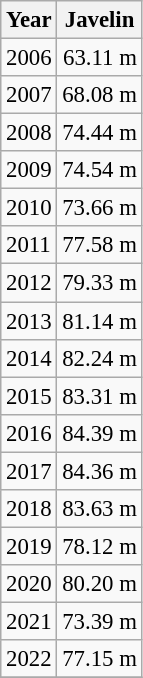<table class="wikitable" style="font-size:95%;">
<tr>
<th>Year</th>
<th>Javelin</th>
</tr>
<tr>
<td>2006</td>
<td align="right">63.11 m</td>
</tr>
<tr>
<td>2007</td>
<td align="right">68.08 m</td>
</tr>
<tr>
<td>2008</td>
<td align="right">74.44 m</td>
</tr>
<tr>
<td>2009</td>
<td align="right">74.54 m</td>
</tr>
<tr>
<td>2010</td>
<td align="right">73.66 m</td>
</tr>
<tr>
<td>2011</td>
<td align="right">77.58 m</td>
</tr>
<tr>
<td>2012</td>
<td align="right">79.33 m</td>
</tr>
<tr>
<td>2013</td>
<td align="right">81.14 m</td>
</tr>
<tr>
<td>2014</td>
<td align="right">82.24 m</td>
</tr>
<tr>
<td>2015</td>
<td align="right">83.31 m</td>
</tr>
<tr>
<td>2016</td>
<td align="right">84.39 m</td>
</tr>
<tr>
<td>2017</td>
<td align="right">84.36 m</td>
</tr>
<tr>
<td>2018</td>
<td align="right">83.63 m</td>
</tr>
<tr>
<td>2019</td>
<td align="right">78.12 m</td>
</tr>
<tr>
<td>2020</td>
<td align="right">80.20 m</td>
</tr>
<tr>
<td>2021</td>
<td align="right">73.39 m</td>
</tr>
<tr>
<td>2022</td>
<td align="right">77.15 m</td>
</tr>
<tr>
</tr>
</table>
